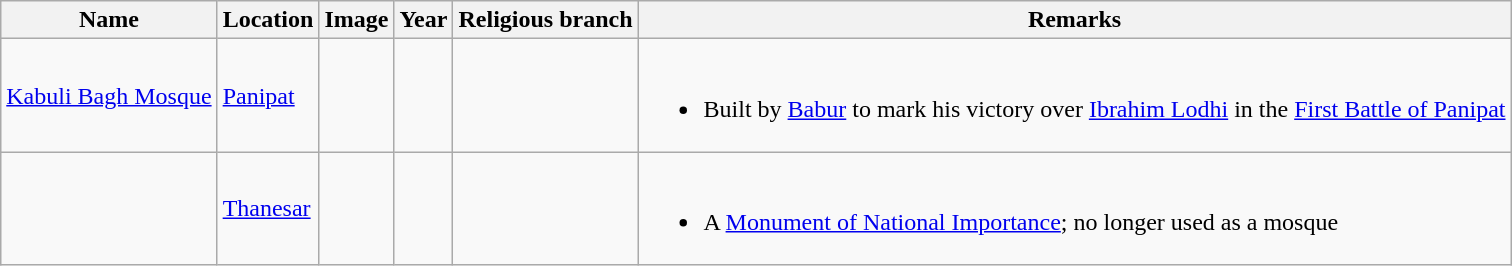<table class="wikitable sortable">
<tr>
<th>Name</th>
<th>Location</th>
<th>Image</th>
<th>Year</th>
<th>Religious branch</th>
<th>Remarks</th>
</tr>
<tr>
<td><a href='#'>Kabuli Bagh Mosque</a></td>
<td><a href='#'>Panipat</a></td>
<td></td>
<td></td>
<td></td>
<td><br><ul><li>Built by <a href='#'>Babur</a> to mark his victory over <a href='#'>Ibrahim Lodhi</a> in the <a href='#'>First Battle of Panipat</a></li></ul></td>
</tr>
<tr>
<td></td>
<td><a href='#'>Thanesar</a></td>
<td></td>
<td></td>
<td></td>
<td><br><ul><li>A <a href='#'>Monument of National Importance</a>; no longer used as a mosque</li></ul></td>
</tr>
</table>
